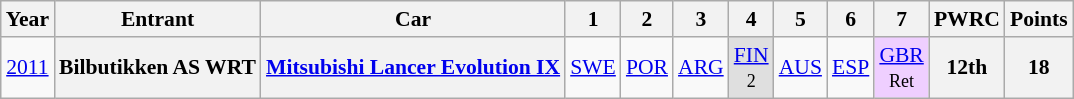<table class="wikitable" border="1" style="text-align:center; font-size:90%;">
<tr>
<th>Year</th>
<th>Entrant</th>
<th>Car</th>
<th>1</th>
<th>2</th>
<th>3</th>
<th>4</th>
<th>5</th>
<th>6</th>
<th>7</th>
<th>PWRC</th>
<th>Points</th>
</tr>
<tr>
<td><a href='#'>2011</a></td>
<th>Bilbutikken AS WRT</th>
<th><a href='#'>Mitsubishi Lancer Evolution IX</a></th>
<td><a href='#'>SWE</a></td>
<td><a href='#'>POR</a></td>
<td><a href='#'>ARG</a></td>
<td style="background:#DFDFDF;"><a href='#'>FIN</a><br><small>2</small></td>
<td><a href='#'>AUS</a></td>
<td><a href='#'>ESP</a></td>
<td style="background:#EFCFFF;"><a href='#'>GBR</a><br><small>Ret</small></td>
<th>12th</th>
<th>18</th>
</tr>
</table>
